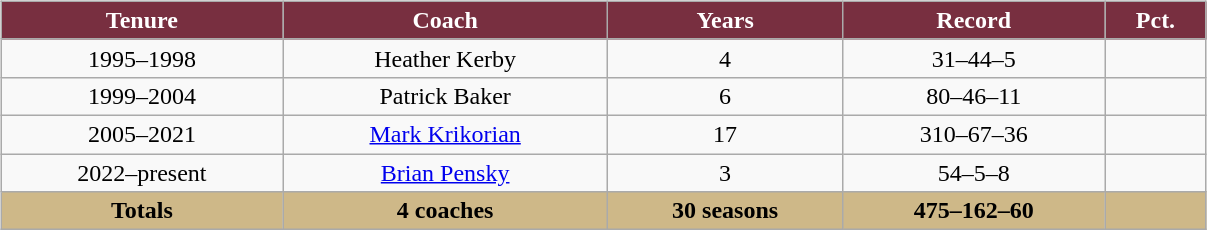<table border="0" style="width:80%;" >
<tr>
<td valign="top"><br><table cellpadding="1" style="width:80%;" class="wikitable sortable">
<tr>
<th style="background:#782F40; color:white;">Tenure</th>
<th style="background:#782F40; color:white;">Coach</th>
<th style="background:#782F40; color:white;">Years</th>
<th style="background:#782F40; color:white;">Record</th>
<th style="background:#782F40; color:white;">Pct.</th>
</tr>
<tr style="text-align:center;">
<td>1995–1998</td>
<td>Heather Kerby</td>
<td>4</td>
<td>31–44–5</td>
<td></td>
</tr>
<tr style="text-align:center;">
<td>1999–2004</td>
<td>Patrick Baker</td>
<td>6</td>
<td>80–46–11</td>
<td></td>
</tr>
<tr style="text-align:center;">
<td>2005–2021</td>
<td><a href='#'>Mark Krikorian</a></td>
<td>17</td>
<td>310–67–36</td>
<td></td>
</tr>
<tr style="text-align:center;">
<td>2022–present</td>
<td><a href='#'>Brian Pensky</a></td>
<td>3</td>
<td>54–5–8</td>
<td></td>
</tr>
<tr style="text-align:center;" class="sortbottom">
<th style="background:#CEB888; color:black;">Totals</th>
<th style="background:#CEB888; color:black;">4 coaches</th>
<th style="background:#CEB888; color:black;">30 seasons</th>
<th style="background:#CEB888; color:black;">475–162–60</th>
<th style="background:#CEB888; color:black;"></th>
</tr>
</table>
</td>
</tr>
</table>
